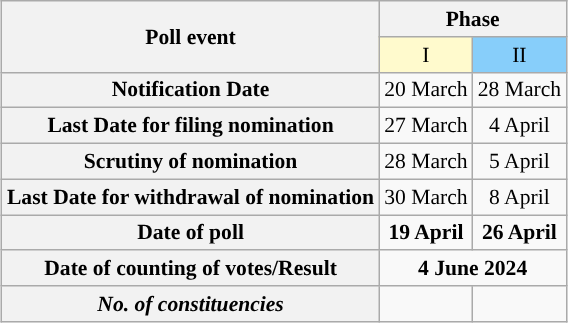<table class="wikitable" style="text-align:center;margin:auto;font-size:90%;">
<tr>
<th rowspan="2">Poll event</th>
<th colspan="2">Phase</th>
</tr>
<tr>
<td bgcolor="#FFFACD">I</td>
<td bgcolor="#87CEFA">II</td>
</tr>
<tr>
<th>Notification Date</th>
<td>20 March</td>
<td>28 March</td>
</tr>
<tr>
<th>Last Date for filing nomination</th>
<td>27 March</td>
<td>4 April</td>
</tr>
<tr>
<th>Scrutiny of nomination</th>
<td>28 March</td>
<td>5 April</td>
</tr>
<tr>
<th>Last Date for withdrawal of nomination</th>
<td>30 March</td>
<td>8 April</td>
</tr>
<tr>
<th>Date of poll</th>
<td><strong>19 April</strong></td>
<td><strong>26 April</strong></td>
</tr>
<tr>
<th>Date of counting of votes/Result</th>
<td colspan="2"><strong>4 June 2024</strong></td>
</tr>
<tr>
<th><strong><em>No. of constituencies</em></strong></th>
<td></td>
<td></td>
</tr>
</table>
